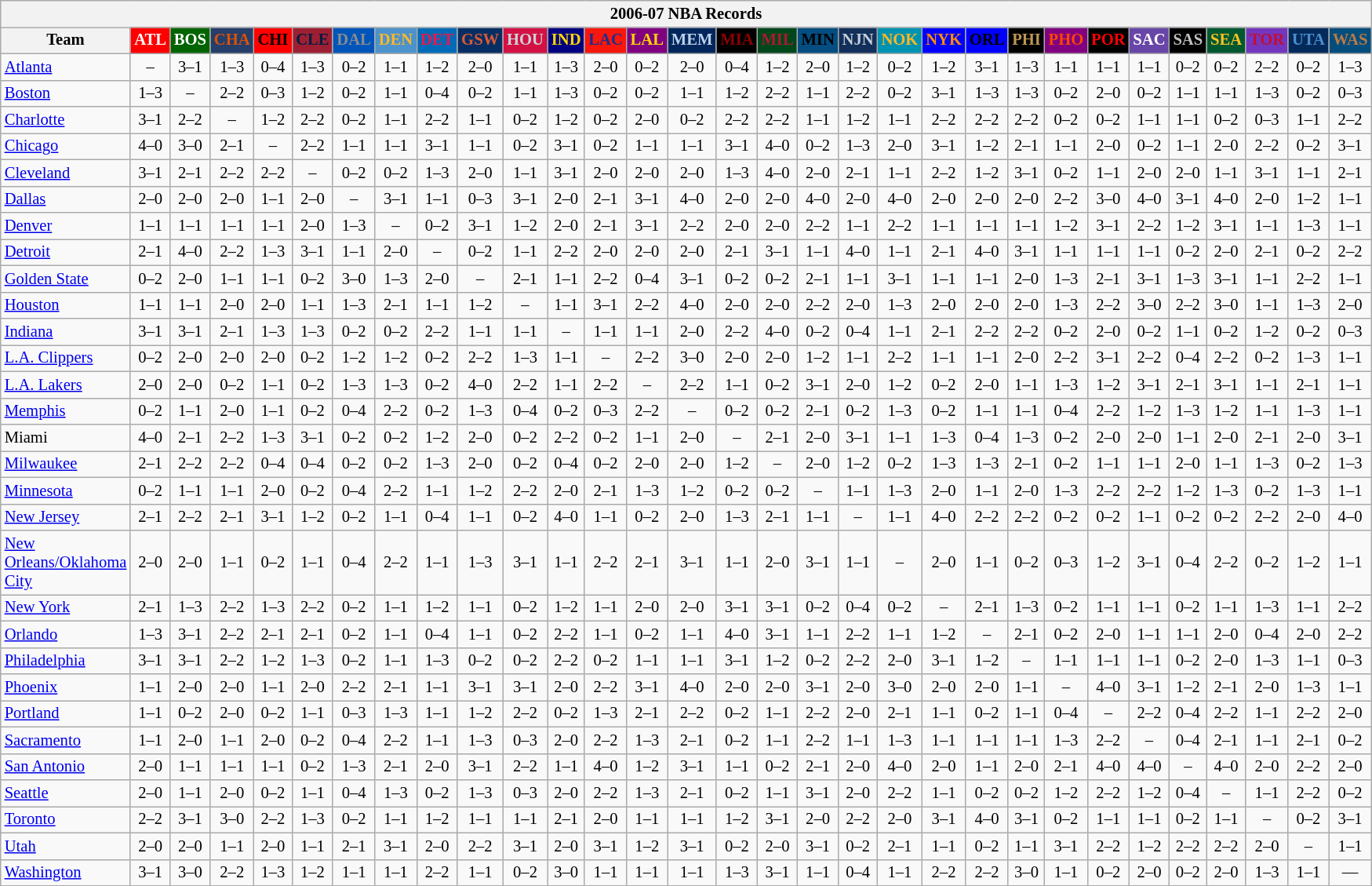<table class="wikitable" style="font-size:86%; text-align:center;">
<tr>
<th colspan=31>2006-07 NBA Records</th>
</tr>
<tr>
<th width=100>Team</th>
<th style="background:#FF0000;color:#FFFFFF;width=35">ATL</th>
<th style="background:#006400;color:#FFFFFF;width=35">BOS</th>
<th style="background:#253E6A;color:#DF5106;width=35">CHA</th>
<th style="background:#FF0000;color:#000000;width=35">CHI</th>
<th style="background:#9F1F32;color:#001D43;width=35">CLE</th>
<th style="background:#0055BA;color:#898D8F;width=35">DAL</th>
<th style="background:#4C92CC;color:#FDB827;width=35">DEN</th>
<th style="background:#006BB7;color:#ED164B;width=35">DET</th>
<th style="background:#072E63;color:#DC5A34;width=35">GSW</th>
<th style="background:#D31145;color:#CBD4D8;width=35">HOU</th>
<th style="background:#000080;color:#FFD700;width=35">IND</th>
<th style="background:#F9160D;color:#1A2E8B;width=35">LAC</th>
<th style="background:#800080;color:#FFD700;width=35">LAL</th>
<th style="background:#00265B;color:#BAD1EB;width=35">MEM</th>
<th style="background:#000000;color:#8B0000;width=35">MIA</th>
<th style="background:#00471B;color:#AC1A2F;width=35">MIL</th>
<th style="background:#044D80;color:#000000;width=35">MIN</th>
<th style="background:#12305B;color:#C4CED4;width=35">NJN</th>
<th style="background:#0093B1;color:#FDB827;width=35">NOK</th>
<th style="background:#0000FF;color:#FF8C00;width=35">NYK</th>
<th style="background:#0000FF;color:#000000;width=35">ORL</th>
<th style="background:#000000;color:#BB9754;width=35">PHI</th>
<th style="background:#800080;color:#FF4500;width=35">PHO</th>
<th style="background:#000000;color:#FF0000;width=35">POR</th>
<th style="background:#6846A8;color:#FFFFFF;width=35">SAC</th>
<th style="background:#000000;color:#C0C0C0;width=35">SAS</th>
<th style="background:#005831;color:#FFC322;width=35">SEA</th>
<th style="background:#7436BF;color:#BE0F34;width=35">TOR</th>
<th style="background:#042A5C;color:#4C8ECC;width=35">UTA</th>
<th style="background:#044D7D;color:#BC7A44;width=35">WAS</th>
</tr>
<tr>
<td style="text-align:left;"><a href='#'>Atlanta</a></td>
<td>–</td>
<td>3–1</td>
<td>1–3</td>
<td>0–4</td>
<td>1–3</td>
<td>0–2</td>
<td>1–1</td>
<td>1–2</td>
<td>2–0</td>
<td>1–1</td>
<td>1–3</td>
<td>2–0</td>
<td>0–2</td>
<td>2–0</td>
<td>0–4</td>
<td>1–2</td>
<td>2–0</td>
<td>1–2</td>
<td>0–2</td>
<td>1–2</td>
<td>3–1</td>
<td>1–3</td>
<td>1–1</td>
<td>1–1</td>
<td>1–1</td>
<td>0–2</td>
<td>0–2</td>
<td>2–2</td>
<td>0–2</td>
<td>1–3</td>
</tr>
<tr>
<td style="text-align:left;"><a href='#'>Boston</a></td>
<td>1–3</td>
<td>–</td>
<td>2–2</td>
<td>0–3</td>
<td>1–2</td>
<td>0–2</td>
<td>1–1</td>
<td>0–4</td>
<td>0–2</td>
<td>1–1</td>
<td>1–3</td>
<td>0–2</td>
<td>0–2</td>
<td>1–1</td>
<td>1–2</td>
<td>2–2</td>
<td>1–1</td>
<td>2–2</td>
<td>0–2</td>
<td>3–1</td>
<td>1–3</td>
<td>1–3</td>
<td>0–2</td>
<td>2–0</td>
<td>0–2</td>
<td>1–1</td>
<td>1–1</td>
<td>1–3</td>
<td>0–2</td>
<td>0–3</td>
</tr>
<tr>
<td style="text-align:left;"><a href='#'>Charlotte</a></td>
<td>3–1</td>
<td>2–2</td>
<td>–</td>
<td>1–2</td>
<td>2–2</td>
<td>0–2</td>
<td>1–1</td>
<td>2–2</td>
<td>1–1</td>
<td>0–2</td>
<td>1–2</td>
<td>0–2</td>
<td>2–0</td>
<td>0–2</td>
<td>2–2</td>
<td>2–2</td>
<td>1–1</td>
<td>1–2</td>
<td>1–1</td>
<td>2–2</td>
<td>2–2</td>
<td>2–2</td>
<td>0–2</td>
<td>0–2</td>
<td>1–1</td>
<td>1–1</td>
<td>0–2</td>
<td>0–3</td>
<td>1–1</td>
<td>2–2</td>
</tr>
<tr>
<td style="text-align:left;"><a href='#'>Chicago</a></td>
<td>4–0</td>
<td>3–0</td>
<td>2–1</td>
<td>–</td>
<td>2–2</td>
<td>1–1</td>
<td>1–1</td>
<td>3–1</td>
<td>1–1</td>
<td>0–2</td>
<td>3–1</td>
<td>0–2</td>
<td>1–1</td>
<td>1–1</td>
<td>3–1</td>
<td>4–0</td>
<td>0–2</td>
<td>1–3</td>
<td>2–0</td>
<td>3–1</td>
<td>1–2</td>
<td>2–1</td>
<td>1–1</td>
<td>2–0</td>
<td>0–2</td>
<td>1–1</td>
<td>2–0</td>
<td>2–2</td>
<td>0–2</td>
<td>3–1</td>
</tr>
<tr>
<td style="text-align:left;"><a href='#'>Cleveland</a></td>
<td>3–1</td>
<td>2–1</td>
<td>2–2</td>
<td>2–2</td>
<td>–</td>
<td>0–2</td>
<td>0–2</td>
<td>1–3</td>
<td>2–0</td>
<td>1–1</td>
<td>3–1</td>
<td>2–0</td>
<td>2–0</td>
<td>2–0</td>
<td>1–3</td>
<td>4–0</td>
<td>2–0</td>
<td>2–1</td>
<td>1–1</td>
<td>2–2</td>
<td>1–2</td>
<td>3–1</td>
<td>0–2</td>
<td>1–1</td>
<td>2–0</td>
<td>2–0</td>
<td>1–1</td>
<td>3–1</td>
<td>1–1</td>
<td>2–1</td>
</tr>
<tr>
<td style="text-align:left;"><a href='#'>Dallas</a></td>
<td>2–0</td>
<td>2–0</td>
<td>2–0</td>
<td>1–1</td>
<td>2–0</td>
<td>–</td>
<td>3–1</td>
<td>1–1</td>
<td>0–3</td>
<td>3–1</td>
<td>2–0</td>
<td>2–1</td>
<td>3–1</td>
<td>4–0</td>
<td>2–0</td>
<td>2–0</td>
<td>4–0</td>
<td>2–0</td>
<td>4–0</td>
<td>2–0</td>
<td>2–0</td>
<td>2–0</td>
<td>2–2</td>
<td>3–0</td>
<td>4–0</td>
<td>3–1</td>
<td>4–0</td>
<td>2–0</td>
<td>1–2</td>
<td>1–1</td>
</tr>
<tr>
<td style="text-align:left;"><a href='#'>Denver</a></td>
<td>1–1</td>
<td>1–1</td>
<td>1–1</td>
<td>1–1</td>
<td>2–0</td>
<td>1–3</td>
<td>–</td>
<td>0–2</td>
<td>3–1</td>
<td>1–2</td>
<td>2–0</td>
<td>2–1</td>
<td>3–1</td>
<td>2–2</td>
<td>2–0</td>
<td>2–0</td>
<td>2–2</td>
<td>1–1</td>
<td>2–2</td>
<td>1–1</td>
<td>1–1</td>
<td>1–1</td>
<td>1–2</td>
<td>3–1</td>
<td>2–2</td>
<td>1–2</td>
<td>3–1</td>
<td>1–1</td>
<td>1–3</td>
<td>1–1</td>
</tr>
<tr>
<td style="text-align:left;"><a href='#'>Detroit</a></td>
<td>2–1</td>
<td>4–0</td>
<td>2–2</td>
<td>1–3</td>
<td>3–1</td>
<td>1–1</td>
<td>2–0</td>
<td>–</td>
<td>0–2</td>
<td>1–1</td>
<td>2–2</td>
<td>2–0</td>
<td>2–0</td>
<td>2–0</td>
<td>2–1</td>
<td>3–1</td>
<td>1–1</td>
<td>4–0</td>
<td>1–1</td>
<td>2–1</td>
<td>4–0</td>
<td>3–1</td>
<td>1–1</td>
<td>1–1</td>
<td>1–1</td>
<td>0–2</td>
<td>2–0</td>
<td>2–1</td>
<td>0–2</td>
<td>2–2</td>
</tr>
<tr>
<td style="text-align:left;"><a href='#'>Golden State</a></td>
<td>0–2</td>
<td>2–0</td>
<td>1–1</td>
<td>1–1</td>
<td>0–2</td>
<td>3–0</td>
<td>1–3</td>
<td>2–0</td>
<td>–</td>
<td>2–1</td>
<td>1–1</td>
<td>2–2</td>
<td>0–4</td>
<td>3–1</td>
<td>0–2</td>
<td>0–2</td>
<td>2–1</td>
<td>1–1</td>
<td>3–1</td>
<td>1–1</td>
<td>1–1</td>
<td>2–0</td>
<td>1–3</td>
<td>2–1</td>
<td>3–1</td>
<td>1–3</td>
<td>3–1</td>
<td>1–1</td>
<td>2–2</td>
<td>1–1</td>
</tr>
<tr>
<td style="text-align:left;"><a href='#'>Houston</a></td>
<td>1–1</td>
<td>1–1</td>
<td>2–0</td>
<td>2–0</td>
<td>1–1</td>
<td>1–3</td>
<td>2–1</td>
<td>1–1</td>
<td>1–2</td>
<td>–</td>
<td>1–1</td>
<td>3–1</td>
<td>2–2</td>
<td>4–0</td>
<td>2–0</td>
<td>2–0</td>
<td>2–2</td>
<td>2–0</td>
<td>1–3</td>
<td>2–0</td>
<td>2–0</td>
<td>2–0</td>
<td>1–3</td>
<td>2–2</td>
<td>3–0</td>
<td>2–2</td>
<td>3–0</td>
<td>1–1</td>
<td>1–3</td>
<td>2–0</td>
</tr>
<tr>
<td style="text-align:left;"><a href='#'>Indiana</a></td>
<td>3–1</td>
<td>3–1</td>
<td>2–1</td>
<td>1–3</td>
<td>1–3</td>
<td>0–2</td>
<td>0–2</td>
<td>2–2</td>
<td>1–1</td>
<td>1–1</td>
<td>–</td>
<td>1–1</td>
<td>1–1</td>
<td>2–0</td>
<td>2–2</td>
<td>4–0</td>
<td>0–2</td>
<td>0–4</td>
<td>1–1</td>
<td>2–1</td>
<td>2–2</td>
<td>2–2</td>
<td>0–2</td>
<td>2–0</td>
<td>0–2</td>
<td>1–1</td>
<td>0–2</td>
<td>1–2</td>
<td>0–2</td>
<td>0–3</td>
</tr>
<tr>
<td style="text-align:left;"><a href='#'>L.A. Clippers</a></td>
<td>0–2</td>
<td>2–0</td>
<td>2–0</td>
<td>2–0</td>
<td>0–2</td>
<td>1–2</td>
<td>1–2</td>
<td>0–2</td>
<td>2–2</td>
<td>1–3</td>
<td>1–1</td>
<td>–</td>
<td>2–2</td>
<td>3–0</td>
<td>2–0</td>
<td>2–0</td>
<td>1–2</td>
<td>1–1</td>
<td>2–2</td>
<td>1–1</td>
<td>1–1</td>
<td>2–0</td>
<td>2–2</td>
<td>3–1</td>
<td>2–2</td>
<td>0–4</td>
<td>2–2</td>
<td>0–2</td>
<td>1–3</td>
<td>1–1</td>
</tr>
<tr>
<td style="text-align:left;"><a href='#'>L.A. Lakers</a></td>
<td>2–0</td>
<td>2–0</td>
<td>0–2</td>
<td>1–1</td>
<td>0–2</td>
<td>1–3</td>
<td>1–3</td>
<td>0–2</td>
<td>4–0</td>
<td>2–2</td>
<td>1–1</td>
<td>2–2</td>
<td>–</td>
<td>2–2</td>
<td>1–1</td>
<td>0–2</td>
<td>3–1</td>
<td>2–0</td>
<td>1–2</td>
<td>0–2</td>
<td>2–0</td>
<td>1–1</td>
<td>1–3</td>
<td>1–2</td>
<td>3–1</td>
<td>2–1</td>
<td>3–1</td>
<td>1–1</td>
<td>2–1</td>
<td>1–1</td>
</tr>
<tr>
<td style="text-align:left;"><a href='#'>Memphis</a></td>
<td>0–2</td>
<td>1–1</td>
<td>2–0</td>
<td>1–1</td>
<td>0–2</td>
<td>0–4</td>
<td>2–2</td>
<td>0–2</td>
<td>1–3</td>
<td>0–4</td>
<td>0–2</td>
<td>0–3</td>
<td>2–2</td>
<td>–</td>
<td>0–2</td>
<td>0–2</td>
<td>2–1</td>
<td>0–2</td>
<td>1–3</td>
<td>0–2</td>
<td>1–1</td>
<td>1–1</td>
<td>0–4</td>
<td>2–2</td>
<td>1–2</td>
<td>1–3</td>
<td>1–2</td>
<td>1–1</td>
<td>1–3</td>
<td>1–1</td>
</tr>
<tr>
<td style="text-align:left;">Miami</td>
<td>4–0</td>
<td>2–1</td>
<td>2–2</td>
<td>1–3</td>
<td>3–1</td>
<td>0–2</td>
<td>0–2</td>
<td>1–2</td>
<td>2–0</td>
<td>0–2</td>
<td>2–2</td>
<td>0–2</td>
<td>1–1</td>
<td>2–0</td>
<td>–</td>
<td>2–1</td>
<td>2–0</td>
<td>3–1</td>
<td>1–1</td>
<td>1–3</td>
<td>0–4</td>
<td>1–3</td>
<td>0–2</td>
<td>2–0</td>
<td>2–0</td>
<td>1–1</td>
<td>2–0</td>
<td>2–1</td>
<td>2–0</td>
<td>3–1</td>
</tr>
<tr>
<td style="text-align:left;"><a href='#'>Milwaukee</a></td>
<td>2–1</td>
<td>2–2</td>
<td>2–2</td>
<td>0–4</td>
<td>0–4</td>
<td>0–2</td>
<td>0–2</td>
<td>1–3</td>
<td>2–0</td>
<td>0–2</td>
<td>0–4</td>
<td>0–2</td>
<td>2–0</td>
<td>2–0</td>
<td>1–2</td>
<td>–</td>
<td>2–0</td>
<td>1–2</td>
<td>0–2</td>
<td>1–3</td>
<td>1–3</td>
<td>2–1</td>
<td>0–2</td>
<td>1–1</td>
<td>1–1</td>
<td>2–0</td>
<td>1–1</td>
<td>1–3</td>
<td>0–2</td>
<td>1–3</td>
</tr>
<tr>
<td style="text-align:left;"><a href='#'>Minnesota</a></td>
<td>0–2</td>
<td>1–1</td>
<td>1–1</td>
<td>2–0</td>
<td>0–2</td>
<td>0–4</td>
<td>2–2</td>
<td>1–1</td>
<td>1–2</td>
<td>2–2</td>
<td>2–0</td>
<td>2–1</td>
<td>1–3</td>
<td>1–2</td>
<td>0–2</td>
<td>0–2</td>
<td>–</td>
<td>1–1</td>
<td>1–3</td>
<td>2–0</td>
<td>1–1</td>
<td>2–0</td>
<td>1–3</td>
<td>2–2</td>
<td>2–2</td>
<td>1–2</td>
<td>1–3</td>
<td>0–2</td>
<td>1–3</td>
<td>1–1</td>
</tr>
<tr>
<td style="text-align:left;"><a href='#'>New Jersey</a></td>
<td>2–1</td>
<td>2–2</td>
<td>2–1</td>
<td>3–1</td>
<td>1–2</td>
<td>0–2</td>
<td>1–1</td>
<td>0–4</td>
<td>1–1</td>
<td>0–2</td>
<td>4–0</td>
<td>1–1</td>
<td>0–2</td>
<td>2–0</td>
<td>1–3</td>
<td>2–1</td>
<td>1–1</td>
<td>–</td>
<td>1–1</td>
<td>4–0</td>
<td>2–2</td>
<td>2–2</td>
<td>0–2</td>
<td>0–2</td>
<td>1–1</td>
<td>0–2</td>
<td>0–2</td>
<td>2–2</td>
<td>2–0</td>
<td>4–0</td>
</tr>
<tr>
<td style="text-align:left;"><a href='#'>New Orleans/Oklahoma City</a></td>
<td>2–0</td>
<td>2–0</td>
<td>1–1</td>
<td>0–2</td>
<td>1–1</td>
<td>0–4</td>
<td>2–2</td>
<td>1–1</td>
<td>1–3</td>
<td>3–1</td>
<td>1–1</td>
<td>2–2</td>
<td>2–1</td>
<td>3–1</td>
<td>1–1</td>
<td>2–0</td>
<td>3–1</td>
<td>1–1</td>
<td>–</td>
<td>2–0</td>
<td>1–1</td>
<td>0–2</td>
<td>0–3</td>
<td>1–2</td>
<td>3–1</td>
<td>0–4</td>
<td>2–2</td>
<td>0–2</td>
<td>1–2</td>
<td>1–1</td>
</tr>
<tr>
<td style="text-align:left;"><a href='#'>New York</a></td>
<td>2–1</td>
<td>1–3</td>
<td>2–2</td>
<td>1–3</td>
<td>2–2</td>
<td>0–2</td>
<td>1–1</td>
<td>1–2</td>
<td>1–1</td>
<td>0–2</td>
<td>1–2</td>
<td>1–1</td>
<td>2–0</td>
<td>2–0</td>
<td>3–1</td>
<td>3–1</td>
<td>0–2</td>
<td>0–4</td>
<td>0–2</td>
<td>–</td>
<td>2–1</td>
<td>1–3</td>
<td>0–2</td>
<td>1–1</td>
<td>1–1</td>
<td>0–2</td>
<td>1–1</td>
<td>1–3</td>
<td>1–1</td>
<td>2–2</td>
</tr>
<tr>
<td style="text-align:left;"><a href='#'>Orlando</a></td>
<td>1–3</td>
<td>3–1</td>
<td>2–2</td>
<td>2–1</td>
<td>2–1</td>
<td>0–2</td>
<td>1–1</td>
<td>0–4</td>
<td>1–1</td>
<td>0–2</td>
<td>2–2</td>
<td>1–1</td>
<td>0–2</td>
<td>1–1</td>
<td>4–0</td>
<td>3–1</td>
<td>1–1</td>
<td>2–2</td>
<td>1–1</td>
<td>1–2</td>
<td>–</td>
<td>2–1</td>
<td>0–2</td>
<td>2–0</td>
<td>1–1</td>
<td>1–1</td>
<td>2–0</td>
<td>0–4</td>
<td>2–0</td>
<td>2–2</td>
</tr>
<tr>
<td style="text-align:left;"><a href='#'>Philadelphia</a></td>
<td>3–1</td>
<td>3–1</td>
<td>2–2</td>
<td>1–2</td>
<td>1–3</td>
<td>0–2</td>
<td>1–1</td>
<td>1–3</td>
<td>0–2</td>
<td>0–2</td>
<td>2–2</td>
<td>0–2</td>
<td>1–1</td>
<td>1–1</td>
<td>3–1</td>
<td>1–2</td>
<td>0–2</td>
<td>2–2</td>
<td>2–0</td>
<td>3–1</td>
<td>1–2</td>
<td>–</td>
<td>1–1</td>
<td>1–1</td>
<td>1–1</td>
<td>0–2</td>
<td>2–0</td>
<td>1–3</td>
<td>1–1</td>
<td>0–3</td>
</tr>
<tr>
<td style="text-align:left;"><a href='#'>Phoenix</a></td>
<td>1–1</td>
<td>2–0</td>
<td>2–0</td>
<td>1–1</td>
<td>2–0</td>
<td>2–2</td>
<td>2–1</td>
<td>1–1</td>
<td>3–1</td>
<td>3–1</td>
<td>2–0</td>
<td>2–2</td>
<td>3–1</td>
<td>4–0</td>
<td>2–0</td>
<td>2–0</td>
<td>3–1</td>
<td>2–0</td>
<td>3–0</td>
<td>2–0</td>
<td>2–0</td>
<td>1–1</td>
<td>–</td>
<td>4–0</td>
<td>3–1</td>
<td>1–2</td>
<td>2–1</td>
<td>2–0</td>
<td>1–3</td>
<td>1–1</td>
</tr>
<tr>
<td style="text-align:left;"><a href='#'>Portland</a></td>
<td>1–1</td>
<td>0–2</td>
<td>2–0</td>
<td>0–2</td>
<td>1–1</td>
<td>0–3</td>
<td>1–3</td>
<td>1–1</td>
<td>1–2</td>
<td>2–2</td>
<td>0–2</td>
<td>1–3</td>
<td>2–1</td>
<td>2–2</td>
<td>0–2</td>
<td>1–1</td>
<td>2–2</td>
<td>2–0</td>
<td>2–1</td>
<td>1–1</td>
<td>0–2</td>
<td>1–1</td>
<td>0–4</td>
<td>–</td>
<td>2–2</td>
<td>0–4</td>
<td>2–2</td>
<td>1–1</td>
<td>2–2</td>
<td>2–0</td>
</tr>
<tr>
<td style="text-align:left;"><a href='#'>Sacramento</a></td>
<td>1–1</td>
<td>2–0</td>
<td>1–1</td>
<td>2–0</td>
<td>0–2</td>
<td>0–4</td>
<td>2–2</td>
<td>1–1</td>
<td>1–3</td>
<td>0–3</td>
<td>2–0</td>
<td>2–2</td>
<td>1–3</td>
<td>2–1</td>
<td>0–2</td>
<td>1–1</td>
<td>2–2</td>
<td>1–1</td>
<td>1–3</td>
<td>1–1</td>
<td>1–1</td>
<td>1–1</td>
<td>1–3</td>
<td>2–2</td>
<td>–</td>
<td>0–4</td>
<td>2–1</td>
<td>1–1</td>
<td>2–1</td>
<td>0–2</td>
</tr>
<tr>
<td style="text-align:left;"><a href='#'>San Antonio</a></td>
<td>2–0</td>
<td>1–1</td>
<td>1–1</td>
<td>1–1</td>
<td>0–2</td>
<td>1–3</td>
<td>2–1</td>
<td>2–0</td>
<td>3–1</td>
<td>2–2</td>
<td>1–1</td>
<td>4–0</td>
<td>1–2</td>
<td>3–1</td>
<td>1–1</td>
<td>0–2</td>
<td>2–1</td>
<td>2–0</td>
<td>4–0</td>
<td>2–0</td>
<td>1–1</td>
<td>2–0</td>
<td>2–1</td>
<td>4–0</td>
<td>4–0</td>
<td>–</td>
<td>4–0</td>
<td>2–0</td>
<td>2–2</td>
<td>2–0</td>
</tr>
<tr>
<td style="text-align:left;"><a href='#'>Seattle</a></td>
<td>2–0</td>
<td>1–1</td>
<td>2–0</td>
<td>0–2</td>
<td>1–1</td>
<td>0–4</td>
<td>1–3</td>
<td>0–2</td>
<td>1–3</td>
<td>0–3</td>
<td>2–0</td>
<td>2–2</td>
<td>1–3</td>
<td>2–1</td>
<td>0–2</td>
<td>1–1</td>
<td>3–1</td>
<td>2–0</td>
<td>2–2</td>
<td>1–1</td>
<td>0–2</td>
<td>0–2</td>
<td>1–2</td>
<td>2–2</td>
<td>1–2</td>
<td>0–4</td>
<td>–</td>
<td>1–1</td>
<td>2–2</td>
<td>0–2</td>
</tr>
<tr>
<td style="text-align:left;"><a href='#'>Toronto</a></td>
<td>2–2</td>
<td>3–1</td>
<td>3–0</td>
<td>2–2</td>
<td>1–3</td>
<td>0–2</td>
<td>1–1</td>
<td>1–2</td>
<td>1–1</td>
<td>1–1</td>
<td>2–1</td>
<td>2–0</td>
<td>1–1</td>
<td>1–1</td>
<td>1–2</td>
<td>3–1</td>
<td>2–0</td>
<td>2–2</td>
<td>2–0</td>
<td>3–1</td>
<td>4–0</td>
<td>3–1</td>
<td>0–2</td>
<td>1–1</td>
<td>1–1</td>
<td>0–2</td>
<td>1–1</td>
<td>–</td>
<td>0–2</td>
<td>3–1</td>
</tr>
<tr>
<td style="text-align:left;"><a href='#'>Utah</a></td>
<td>2–0</td>
<td>2–0</td>
<td>1–1</td>
<td>2–0</td>
<td>1–1</td>
<td>2–1</td>
<td>3–1</td>
<td>2–0</td>
<td>2–2</td>
<td>3–1</td>
<td>2–0</td>
<td>3–1</td>
<td>1–2</td>
<td>3–1</td>
<td>0–2</td>
<td>2–0</td>
<td>3–1</td>
<td>0–2</td>
<td>2–1</td>
<td>1–1</td>
<td>0–2</td>
<td>1–1</td>
<td>3–1</td>
<td>2–2</td>
<td>1–2</td>
<td>2–2</td>
<td>2–2</td>
<td>2–0</td>
<td>–</td>
<td>1–1</td>
</tr>
<tr>
<td style="text-align:left;"><a href='#'>Washington</a></td>
<td>3–1</td>
<td>3–0</td>
<td>2–2</td>
<td>1–3</td>
<td>1–2</td>
<td>1–1</td>
<td>1–1</td>
<td>2–2</td>
<td>1–1</td>
<td>0–2</td>
<td>3–0</td>
<td>1–1</td>
<td>1–1</td>
<td>1–1</td>
<td>1–3</td>
<td>3–1</td>
<td>1–1</td>
<td>0–4</td>
<td>1–1</td>
<td>2–2</td>
<td>2–2</td>
<td>3–0</td>
<td>1–1</td>
<td>0–2</td>
<td>2–0</td>
<td>0–2</td>
<td>2–0</td>
<td>1–3</td>
<td>1–1</td>
<td>—</td>
</tr>
</table>
